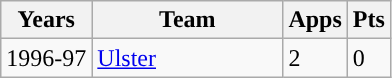<table class="wikitable" style="text-align:left;">
<tr>
<th>Years</th>
<th width=120px>Team</th>
<th>Apps</th>
<th>Pts</th>
</tr>
<tr>
<td>1996-97</td>
<td><a href='#'>Ulster</a></td>
<td>2</td>
<td>0</td>
</tr>
</table>
